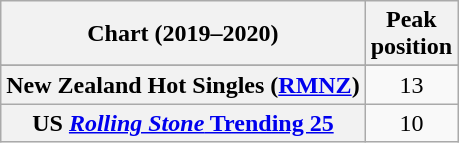<table class="wikitable sortable plainrowheaders" style="text-align:center">
<tr>
<th scope="col">Chart (2019–2020)</th>
<th scope="col">Peak<br>position</th>
</tr>
<tr>
</tr>
<tr>
<th scope="row">New Zealand Hot Singles (<a href='#'>RMNZ</a>)</th>
<td>13</td>
</tr>
<tr>
<th scope="row">US <a href='#'><em>Rolling Stone</em> Trending 25</a></th>
<td>10</td>
</tr>
</table>
